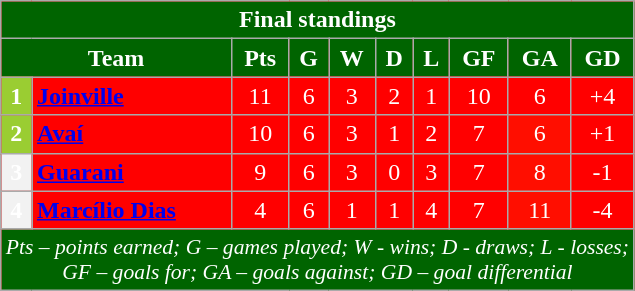<table class="wikitable" style="text-align:center; color:white; background:#ff0000">
<tr>
<th style="background:#006400" colspan="10">Final standings</th>
</tr>
<tr>
<th style="background:#006400" colspan="2">Team</th>
<th style="background:#006400">Pts</th>
<th style="background:#006400">G</th>
<th style="background:#006400">W</th>
<th style="background:#006400">D</th>
<th style="background:#006400">L</th>
<th style="background:#006400">GF</th>
<th style="background:#006400">GA</th>
<th style="background:#006400">GD</th>
</tr>
<tr>
<th style="background:#9ACD32">1</th>
<td align="left"><a href='#'><span><strong>Joinville</strong></span></a></td>
<td bgcolor=#ff0000 align="center"><span>11</span></td>
<td bgcolor=#ff0000 align="center"><span>6</span></td>
<td bgcolor=#ff0000 align="center"><span>3</span></td>
<td bgcolor=#ff0000 align="center"><span>2</span></td>
<td bgcolor=#ff0000 align="center"><span>1</span></td>
<td bgcolor=#ff0000 align="center"><span>10</span></td>
<td bgcolor=#ff0000 align="center"><span>6</span></td>
<td bgcolor=#ff0000 align="center"><span>+4</span></td>
</tr>
<tr>
<th style="background:#9ACD32">2</th>
<td align="left"><a href='#'><span><strong>Avaí</strong></span></a></td>
<td bgcolor=#ff0000 align="center"><span>10</span></td>
<td bgcolor=#ff0000 align="center"><span>6</span></td>
<td bgcolor=#ff0000 align="center"><span>3</span></td>
<td bgcolor=#ff0000 align="center"><span>1</span></td>
<td bgcolor=#ff0000 align="center"><span>2</span></td>
<td bgcolor=#ff0000 align="center"><span>7</span></td>
<td bgcolor=#ff0E00 align="center"><span>6</span></td>
<td bgcolor=#ff0000 align="center"><span>+1</span></td>
</tr>
<tr>
<th>3</th>
<td align="left"><a href='#'><span> <strong>Guarani</strong></span></a></td>
<td bgcolor=#ff0000 align="center"><span>9</span></td>
<td bgcolor=#ff0000 align="center"><span>6</span></td>
<td bgcolor=#ff0000 align="center"><span>3</span></td>
<td bgcolor=#ff0000 align="center"><span>0</span></td>
<td bgcolor=#ff0000 align="center"><span>3</span></td>
<td bgcolor=#ff0000 align="center"><span>7</span></td>
<td bgcolor=#ff0E00 align="center"><span>8</span></td>
<td bgcolor=#ff0000 align="center"><span>-1</span></td>
</tr>
<tr>
<th>4</th>
<td align="left"><a href='#'><span><strong>Marcílio Dias</strong></span></a></td>
<td bgcolor=#ff0000 align="center"><span>4</span></td>
<td bgcolor=#ff0000 align="center"><span>6</span></td>
<td bgcolor=#ff0000 align="center"><span>1</span></td>
<td bgcolor=#ff0000 align="center"><span>1</span></td>
<td bgcolor=#ff0000 align="center"><span>4</span></td>
<td bgcolor=#ff0000 align="center"><span>7</span></td>
<td bgcolor=#ff0E00 align="center"><span>11</span></td>
<td bgcolor=#ff0000 align="center"><span>-4</span></td>
</tr>
<tr>
<td colspan="10" style="background:#006400; font-size:90%; font-style:italic">Pts – points earned; G – games played; W - wins; D - draws; L - losses;<br>GF – goals for; GA – goals against; GD – goal differential</td>
</tr>
</table>
